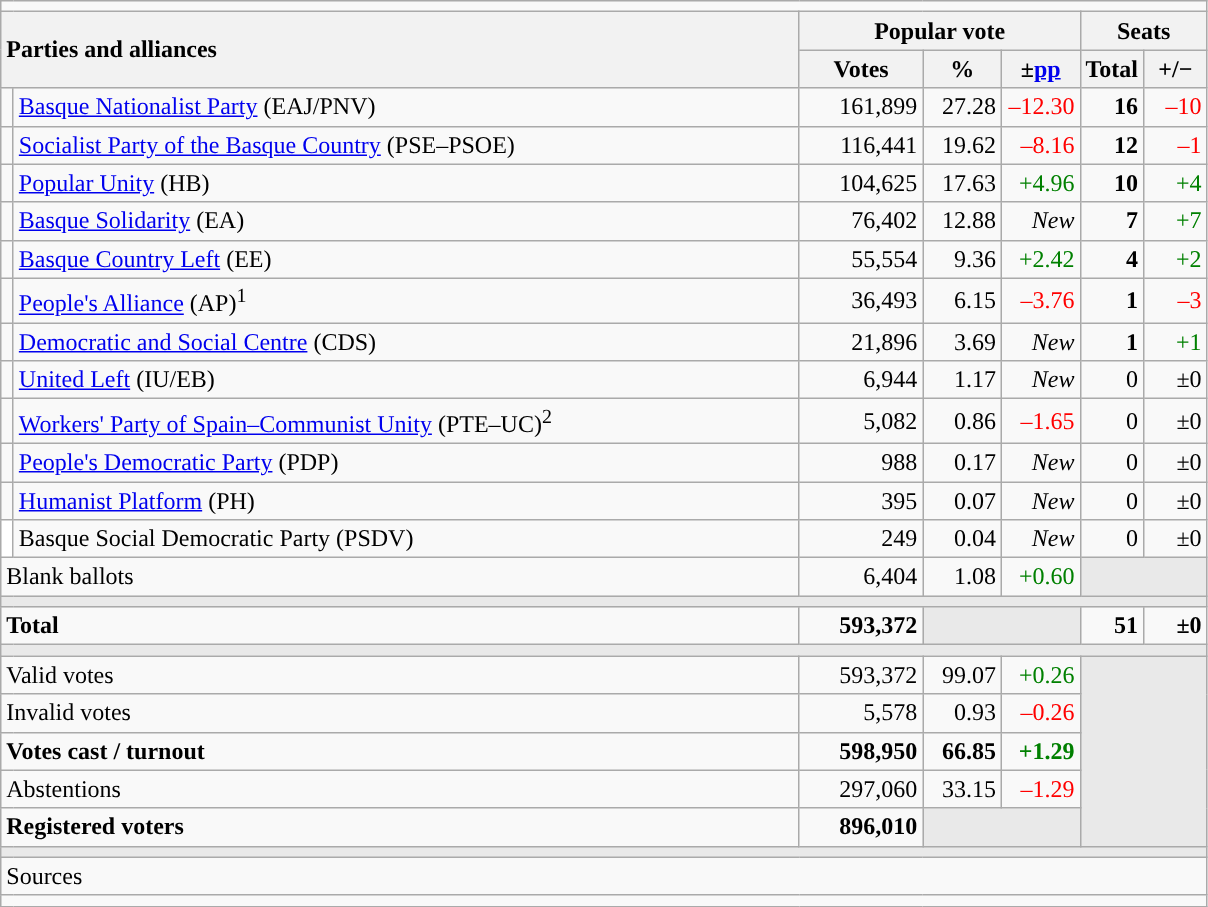<table class="wikitable" style="text-align:right;">
<tr>
<td colspan="7"></td>
</tr>
<tr>
<th style="text-align:left;" rowspan="2" colspan="2" width="525">Parties and alliances</th>
<th colspan="3">Popular vote</th>
<th colspan="2">Seats</th>
</tr>
<tr>
<th width="75">Votes</th>
<th width="45">%</th>
<th width="45">±<a href='#'>pp</a></th>
<th width="35">Total</th>
<th width="35">+/−</th>
</tr>
<tr>
<td width="1" style="color:inherit;background:"></td>
<td align="left"><a href='#'>Basque Nationalist Party</a> (EAJ/PNV)</td>
<td>161,899</td>
<td>27.28</td>
<td style="color:red;">–12.30</td>
<td><strong>16</strong></td>
<td style="color:red;">–10</td>
</tr>
<tr>
<td style="color:inherit;background:"></td>
<td align="left"><a href='#'>Socialist Party of the Basque Country</a> (PSE–PSOE)</td>
<td>116,441</td>
<td>19.62</td>
<td style="color:red;">–8.16</td>
<td><strong>12</strong></td>
<td style="color:red;">–1</td>
</tr>
<tr>
<td style="color:inherit;background:"></td>
<td align="left"><a href='#'>Popular Unity</a> (HB)</td>
<td>104,625</td>
<td>17.63</td>
<td style="color:green;">+4.96</td>
<td><strong>10</strong></td>
<td style="color:green;">+4</td>
</tr>
<tr>
<td style="color:inherit;background:"></td>
<td align="left"><a href='#'>Basque Solidarity</a> (EA)</td>
<td>76,402</td>
<td>12.88</td>
<td><em>New</em></td>
<td><strong>7</strong></td>
<td style="color:green;">+7</td>
</tr>
<tr>
<td style="color:inherit;background:"></td>
<td align="left"><a href='#'>Basque Country Left</a> (EE)</td>
<td>55,554</td>
<td>9.36</td>
<td style="color:green;">+2.42</td>
<td><strong>4</strong></td>
<td style="color:green;">+2</td>
</tr>
<tr>
<td style="color:inherit;background:"></td>
<td align="left"><a href='#'>People's Alliance</a> (AP)<sup>1</sup></td>
<td>36,493</td>
<td>6.15</td>
<td style="color:red;">–3.76</td>
<td><strong>1</strong></td>
<td style="color:red;">–3</td>
</tr>
<tr>
<td style="color:inherit;background:"></td>
<td align="left"><a href='#'>Democratic and Social Centre</a> (CDS)</td>
<td>21,896</td>
<td>3.69</td>
<td><em>New</em></td>
<td><strong>1</strong></td>
<td style="color:green;">+1</td>
</tr>
<tr>
<td style="color:inherit;background:"></td>
<td align="left"><a href='#'>United Left</a> (IU/EB)</td>
<td>6,944</td>
<td>1.17</td>
<td><em>New</em></td>
<td>0</td>
<td>±0</td>
</tr>
<tr>
<td style="color:inherit;background:"></td>
<td align="left"><a href='#'>Workers' Party of Spain–Communist Unity</a> (PTE–UC)<sup>2</sup></td>
<td>5,082</td>
<td>0.86</td>
<td style="color:red;">–1.65</td>
<td>0</td>
<td>±0</td>
</tr>
<tr>
<td style="color:inherit;background:"></td>
<td align="left"><a href='#'>People's Democratic Party</a> (PDP)</td>
<td>988</td>
<td>0.17</td>
<td><em>New</em></td>
<td>0</td>
<td>±0</td>
</tr>
<tr>
<td style="color:inherit;background:"></td>
<td align="left"><a href='#'>Humanist Platform</a> (PH)</td>
<td>395</td>
<td>0.07</td>
<td><em>New</em></td>
<td>0</td>
<td>±0</td>
</tr>
<tr>
<td bgcolor="white"></td>
<td align="left">Basque Social Democratic Party (PSDV)</td>
<td>249</td>
<td>0.04</td>
<td><em>New</em></td>
<td>0</td>
<td>±0</td>
</tr>
<tr>
<td align="left" colspan="2">Blank ballots</td>
<td>6,404</td>
<td>1.08</td>
<td style="color:green;">+0.60</td>
<td bgcolor="#E9E9E9" colspan="2"></td>
</tr>
<tr>
<td colspan="7" bgcolor="#E9E9E9"></td>
</tr>
<tr style="font-weight:bold;">
<td align="left" colspan="2">Total</td>
<td>593,372</td>
<td bgcolor="#E9E9E9" colspan="2"></td>
<td>51</td>
<td>±0</td>
</tr>
<tr>
<td colspan="7" bgcolor="#E9E9E9"></td>
</tr>
<tr>
<td align="left" colspan="2">Valid votes</td>
<td>593,372</td>
<td>99.07</td>
<td style="color:green;">+0.26</td>
<td bgcolor="#E9E9E9" colspan="2" rowspan="5"></td>
</tr>
<tr>
<td align="left" colspan="2">Invalid votes</td>
<td>5,578</td>
<td>0.93</td>
<td style="color:red;">–0.26</td>
</tr>
<tr style="font-weight:bold;">
<td align="left" colspan="2">Votes cast / turnout</td>
<td>598,950</td>
<td>66.85</td>
<td style="color:green;">+1.29</td>
</tr>
<tr>
<td align="left" colspan="2">Abstentions</td>
<td>297,060</td>
<td>33.15</td>
<td style="color:red;">–1.29</td>
</tr>
<tr style="font-weight:bold;">
<td align="left" colspan="2">Registered voters</td>
<td>896,010</td>
<td bgcolor="#E9E9E9" colspan="2"></td>
</tr>
<tr>
<td colspan="7" bgcolor="#E9E9E9"></td>
</tr>
<tr>
<td align="left" colspan="7">Sources</td>
</tr>
<tr>
<td colspan="7" style="text-align:left; max-width:790px;"></td>
</tr>
</table>
